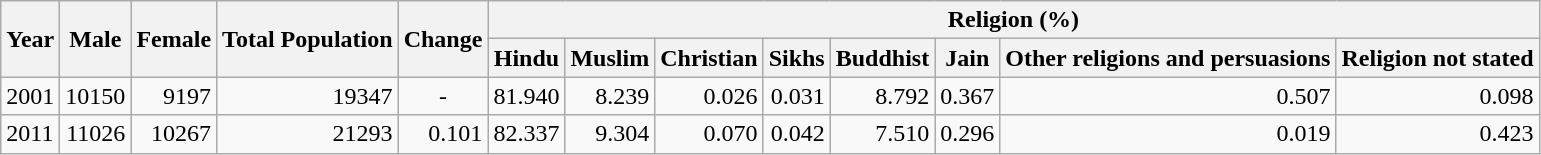<table class="wikitable">
<tr>
<th rowspan="2">Year</th>
<th rowspan="2">Male</th>
<th rowspan="2">Female</th>
<th rowspan="2">Total Population</th>
<th rowspan="2">Change</th>
<th colspan="8">Religion (%)</th>
</tr>
<tr>
<th>Hindu</th>
<th>Muslim</th>
<th>Christian</th>
<th>Sikhs</th>
<th>Buddhist</th>
<th>Jain</th>
<th>Other religions and persuasions</th>
<th>Religion not stated</th>
</tr>
<tr>
<td>2001</td>
<td style="text-align:right;">10150</td>
<td style="text-align:right;">9197</td>
<td style="text-align:right;">19347</td>
<td style="text-align:center;">-</td>
<td style="text-align:right;">81.940</td>
<td style="text-align:right;">8.239</td>
<td style="text-align:right;">0.026</td>
<td style="text-align:right;">0.031</td>
<td style="text-align:right;">8.792</td>
<td style="text-align:right;">0.367</td>
<td style="text-align:right;">0.507</td>
<td style="text-align:right;">0.098</td>
</tr>
<tr>
<td>2011</td>
<td style="text-align:right;">11026</td>
<td style="text-align:right;">10267</td>
<td style="text-align:right;">21293</td>
<td style="text-align:right;">0.101</td>
<td style="text-align:right;">82.337</td>
<td style="text-align:right;">9.304</td>
<td style="text-align:right;">0.070</td>
<td style="text-align:right;">0.042</td>
<td style="text-align:right;">7.510</td>
<td style="text-align:right;">0.296</td>
<td style="text-align:right;">0.019</td>
<td style="text-align:right;">0.423</td>
</tr>
</table>
